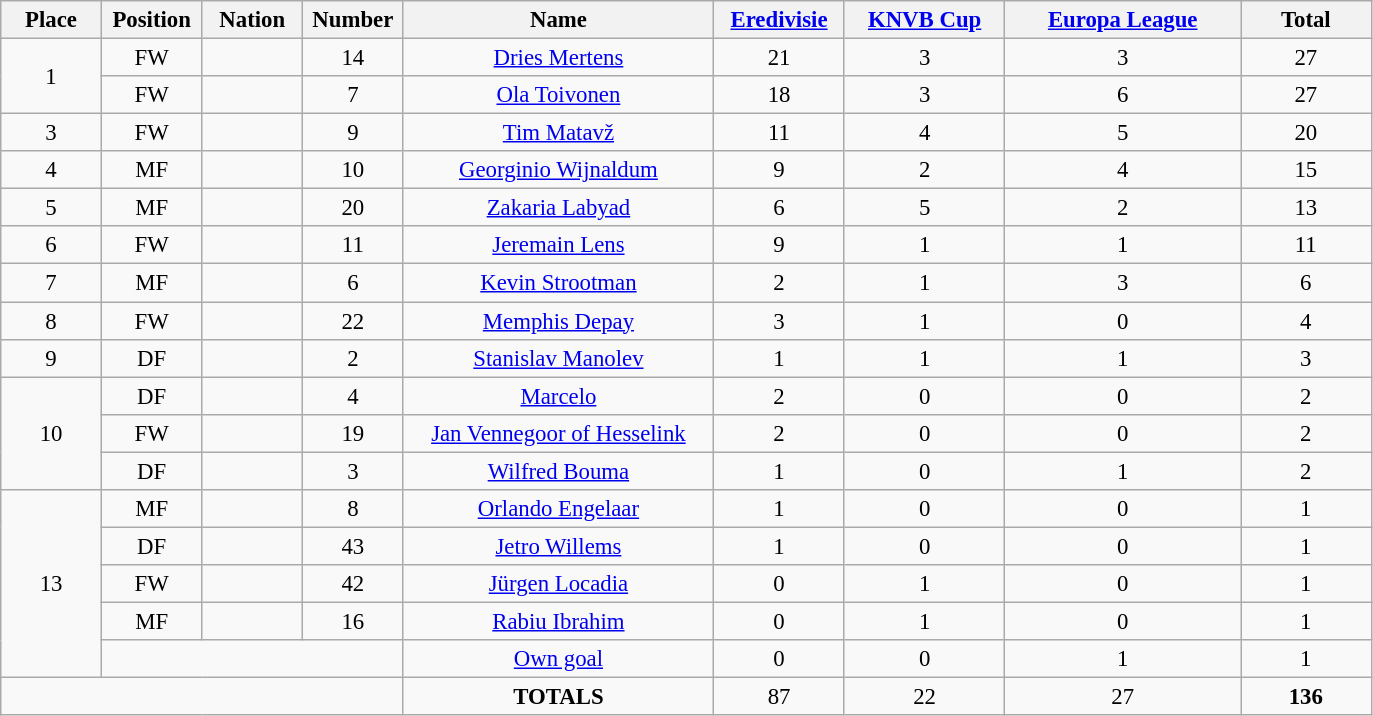<table class="wikitable" style="font-size: 95%; text-align: center;">
<tr>
<th width=60>Place</th>
<th width=60>Position</th>
<th width=60>Nation</th>
<th width=60>Number</th>
<th width=200>Name</th>
<th width=80><a href='#'>Eredivisie</a></th>
<th width=100><a href='#'>KNVB Cup</a></th>
<th width=150><a href='#'>Europa League</a></th>
<th width=80><strong>Total</strong></th>
</tr>
<tr>
<td rowspan="2">1</td>
<td>FW</td>
<td></td>
<td>14</td>
<td><a href='#'>Dries Mertens</a></td>
<td>21</td>
<td>3</td>
<td>3</td>
<td>27</td>
</tr>
<tr>
<td>FW</td>
<td></td>
<td>7</td>
<td><a href='#'>Ola Toivonen</a></td>
<td>18</td>
<td>3</td>
<td>6</td>
<td>27</td>
</tr>
<tr>
<td>3</td>
<td>FW</td>
<td></td>
<td>9</td>
<td><a href='#'>Tim Matavž</a></td>
<td>11</td>
<td>4</td>
<td>5</td>
<td>20</td>
</tr>
<tr>
<td>4</td>
<td>MF</td>
<td></td>
<td>10</td>
<td><a href='#'>Georginio Wijnaldum</a></td>
<td>9</td>
<td>2</td>
<td>4</td>
<td>15</td>
</tr>
<tr>
<td>5</td>
<td>MF</td>
<td></td>
<td>20</td>
<td><a href='#'>Zakaria Labyad</a></td>
<td>6</td>
<td>5</td>
<td>2</td>
<td>13</td>
</tr>
<tr>
<td>6</td>
<td>FW</td>
<td></td>
<td>11</td>
<td><a href='#'>Jeremain Lens</a></td>
<td>9</td>
<td>1</td>
<td>1</td>
<td>11</td>
</tr>
<tr>
<td>7</td>
<td>MF</td>
<td></td>
<td>6</td>
<td><a href='#'>Kevin Strootman</a></td>
<td>2</td>
<td>1</td>
<td>3</td>
<td>6</td>
</tr>
<tr>
<td>8</td>
<td>FW</td>
<td></td>
<td>22</td>
<td><a href='#'>Memphis Depay</a></td>
<td>3</td>
<td>1</td>
<td>0</td>
<td>4</td>
</tr>
<tr>
<td>9</td>
<td>DF</td>
<td></td>
<td>2</td>
<td><a href='#'>Stanislav Manolev</a></td>
<td>1</td>
<td>1</td>
<td>1</td>
<td>3</td>
</tr>
<tr>
<td rowspan="3">10</td>
<td>DF</td>
<td></td>
<td>4</td>
<td><a href='#'>Marcelo</a></td>
<td>2</td>
<td>0</td>
<td>0</td>
<td>2</td>
</tr>
<tr>
<td>FW</td>
<td></td>
<td>19</td>
<td><a href='#'>Jan Vennegoor of Hesselink</a></td>
<td>2</td>
<td>0</td>
<td>0</td>
<td>2</td>
</tr>
<tr>
<td>DF</td>
<td></td>
<td>3</td>
<td><a href='#'>Wilfred Bouma</a></td>
<td>1</td>
<td>0</td>
<td>1</td>
<td>2</td>
</tr>
<tr>
<td rowspan="5">13</td>
<td>MF</td>
<td></td>
<td>8</td>
<td><a href='#'>Orlando Engelaar</a></td>
<td>1</td>
<td>0</td>
<td>0</td>
<td>1</td>
</tr>
<tr>
<td>DF</td>
<td></td>
<td>43</td>
<td><a href='#'>Jetro Willems</a></td>
<td>1</td>
<td>0</td>
<td>0</td>
<td>1</td>
</tr>
<tr>
<td>FW</td>
<td></td>
<td>42</td>
<td><a href='#'>Jürgen Locadia</a></td>
<td>0</td>
<td>1</td>
<td>0</td>
<td>1</td>
</tr>
<tr>
<td>MF</td>
<td></td>
<td>16</td>
<td><a href='#'>Rabiu Ibrahim</a></td>
<td>0</td>
<td>1</td>
<td>0</td>
<td>1</td>
</tr>
<tr>
<td colspan="3"></td>
<td><a href='#'>Own goal</a></td>
<td>0</td>
<td>0</td>
<td>1</td>
<td>1</td>
</tr>
<tr>
<td colspan="4"></td>
<td><strong>TOTALS</strong></td>
<td>87</td>
<td>22</td>
<td>27</td>
<td><strong>136</strong></td>
</tr>
</table>
